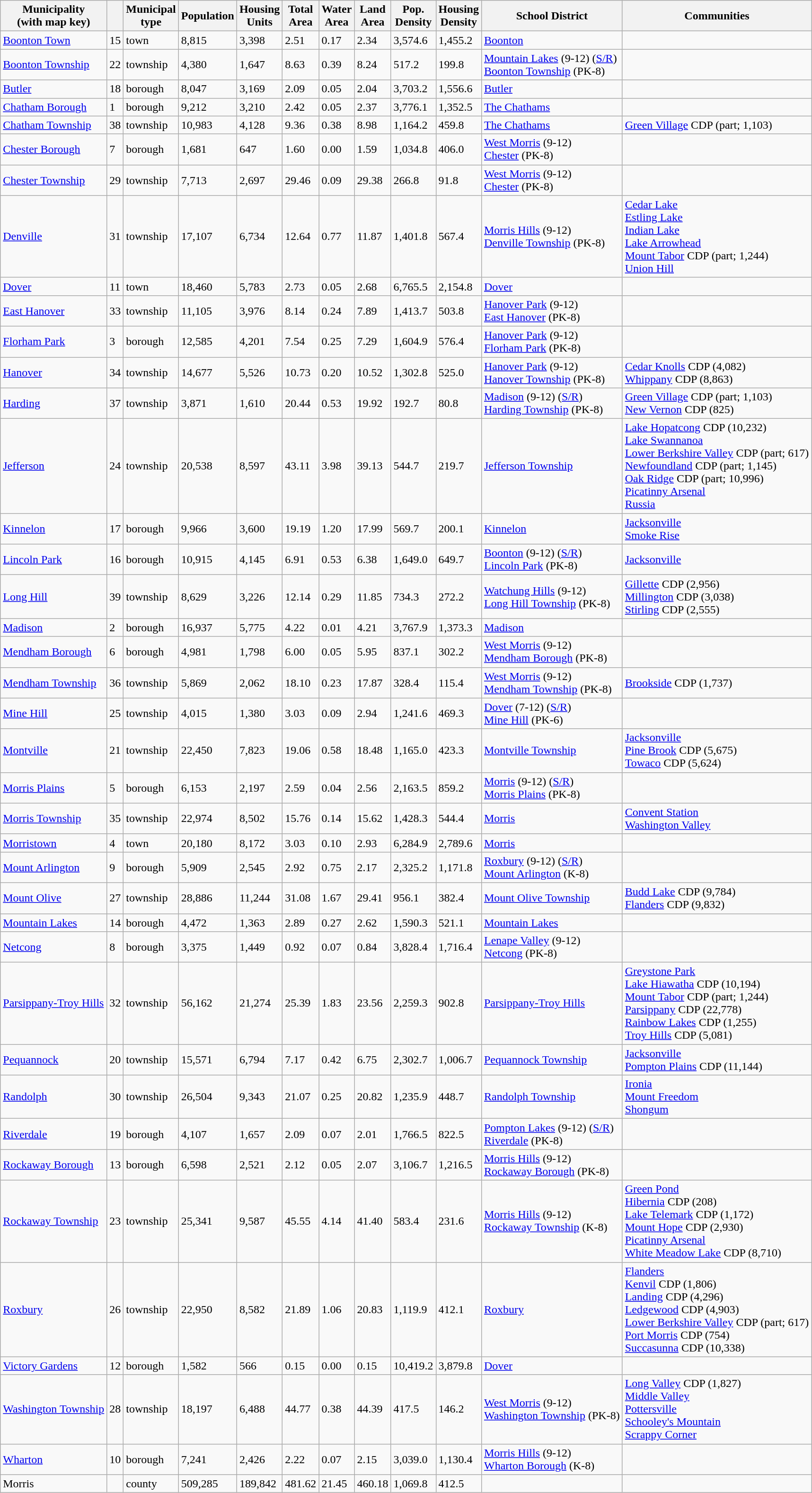<table class="wikitable sortable">
<tr>
<th>Municipality<br>(with map key)</th>
<th></th>
<th>Municipal<br>type</th>
<th>Population</th>
<th>Housing<br>Units</th>
<th>Total<br>Area</th>
<th>Water<br>Area</th>
<th>Land<br>Area</th>
<th>Pop.<br>Density</th>
<th>Housing<br>Density</th>
<th>School District</th>
<th>Communities</th>
</tr>
<tr>
<td><a href='#'>Boonton Town</a></td>
<td>15</td>
<td>town</td>
<td>8,815</td>
<td>3,398</td>
<td>2.51</td>
<td>0.17</td>
<td>2.34</td>
<td>3,574.6</td>
<td>1,455.2</td>
<td><a href='#'>Boonton</a></td>
<td></td>
</tr>
<tr>
<td><a href='#'>Boonton Township</a></td>
<td>22</td>
<td>township</td>
<td>4,380</td>
<td>1,647</td>
<td>8.63</td>
<td>0.39</td>
<td>8.24</td>
<td>517.2</td>
<td>199.8</td>
<td><a href='#'>Mountain Lakes</a> (9-12) (<a href='#'>S/R</a>)<br><a href='#'>Boonton Township</a> (PK-8)</td>
<td></td>
</tr>
<tr>
<td><a href='#'>Butler</a></td>
<td>18</td>
<td>borough</td>
<td>8,047</td>
<td>3,169</td>
<td>2.09</td>
<td>0.05</td>
<td>2.04</td>
<td>3,703.2</td>
<td>1,556.6</td>
<td><a href='#'>Butler</a></td>
<td></td>
</tr>
<tr>
<td><a href='#'>Chatham Borough</a></td>
<td>1</td>
<td>borough</td>
<td>9,212</td>
<td>3,210</td>
<td>2.42</td>
<td>0.05</td>
<td>2.37</td>
<td>3,776.1</td>
<td>1,352.5</td>
<td><a href='#'>The Chathams</a></td>
<td></td>
</tr>
<tr>
<td><a href='#'>Chatham Township</a></td>
<td>38</td>
<td>township</td>
<td>10,983</td>
<td>4,128</td>
<td>9.36</td>
<td>0.38</td>
<td>8.98</td>
<td>1,164.2</td>
<td>459.8</td>
<td><a href='#'>The Chathams</a></td>
<td><a href='#'>Green Village</a> CDP (part; 1,103)</td>
</tr>
<tr>
<td><a href='#'>Chester Borough</a></td>
<td>7</td>
<td>borough</td>
<td>1,681</td>
<td>647</td>
<td>1.60</td>
<td>0.00</td>
<td>1.59</td>
<td>1,034.8</td>
<td>406.0</td>
<td><a href='#'>West Morris</a> (9-12)<br><a href='#'>Chester</a> (PK-8)</td>
<td></td>
</tr>
<tr>
<td><a href='#'>Chester Township</a></td>
<td>29</td>
<td>township</td>
<td>7,713</td>
<td>2,697</td>
<td>29.46</td>
<td>0.09</td>
<td>29.38</td>
<td>266.8</td>
<td>91.8</td>
<td><a href='#'>West Morris</a> (9-12)<br><a href='#'>Chester</a> (PK-8)</td>
<td></td>
</tr>
<tr>
<td><a href='#'>Denville</a></td>
<td>31</td>
<td>township</td>
<td>17,107</td>
<td>6,734</td>
<td>12.64</td>
<td>0.77</td>
<td>11.87</td>
<td>1,401.8</td>
<td>567.4</td>
<td><a href='#'>Morris Hills</a> (9-12)<br><a href='#'>Denville Township</a> (PK-8)</td>
<td><a href='#'>Cedar Lake</a><br><a href='#'>Estling Lake</a><br><a href='#'>Indian Lake</a><br><a href='#'>Lake Arrowhead</a><br><a href='#'>Mount Tabor</a> CDP (part; 1,244)<br><a href='#'>Union Hill</a></td>
</tr>
<tr>
<td><a href='#'>Dover</a></td>
<td>11</td>
<td>town</td>
<td>18,460</td>
<td>5,783</td>
<td>2.73</td>
<td>0.05</td>
<td>2.68</td>
<td>6,765.5</td>
<td>2,154.8</td>
<td><a href='#'>Dover</a></td>
<td></td>
</tr>
<tr>
<td><a href='#'>East Hanover</a></td>
<td>33</td>
<td>township</td>
<td>11,105</td>
<td>3,976</td>
<td>8.14</td>
<td>0.24</td>
<td>7.89</td>
<td>1,413.7</td>
<td>503.8</td>
<td><a href='#'>Hanover Park</a> (9-12)<br><a href='#'>East Hanover</a> (PK-8)</td>
<td></td>
</tr>
<tr>
<td><a href='#'>Florham Park</a></td>
<td>3</td>
<td>borough</td>
<td>12,585</td>
<td>4,201</td>
<td>7.54</td>
<td>0.25</td>
<td>7.29</td>
<td>1,604.9</td>
<td>576.4</td>
<td><a href='#'>Hanover Park</a> (9-12)<br><a href='#'>Florham Park</a> (PK-8)</td>
<td></td>
</tr>
<tr>
<td><a href='#'>Hanover</a></td>
<td>34</td>
<td>township</td>
<td>14,677</td>
<td>5,526</td>
<td>10.73</td>
<td>0.20</td>
<td>10.52</td>
<td>1,302.8</td>
<td>525.0</td>
<td><a href='#'>Hanover Park</a> (9-12)<br><a href='#'>Hanover Township</a> (PK-8)</td>
<td><a href='#'>Cedar Knolls</a> CDP (4,082)<br><a href='#'>Whippany</a> CDP (8,863)</td>
</tr>
<tr>
<td><a href='#'>Harding</a></td>
<td>37</td>
<td>township</td>
<td>3,871</td>
<td>1,610</td>
<td>20.44</td>
<td>0.53</td>
<td>19.92</td>
<td>192.7</td>
<td>80.8</td>
<td><a href='#'>Madison</a> (9-12) (<a href='#'>S/R</a>)<br><a href='#'>Harding Township</a> (PK-8)</td>
<td><a href='#'>Green Village</a> CDP (part; 1,103)<br><a href='#'>New Vernon</a> CDP (825)</td>
</tr>
<tr>
<td><a href='#'>Jefferson</a></td>
<td>24</td>
<td>township</td>
<td>20,538</td>
<td>8,597</td>
<td>43.11</td>
<td>3.98</td>
<td>39.13</td>
<td>544.7</td>
<td>219.7</td>
<td><a href='#'>Jefferson Township</a></td>
<td><a href='#'>Lake Hopatcong</a> CDP (10,232)<br><a href='#'>Lake Swannanoa</a><br><a href='#'>Lower Berkshire Valley</a> CDP (part; 617)<br><a href='#'>Newfoundland</a> CDP (part; 1,145)<br><a href='#'>Oak Ridge</a> CDP (part; 10,996)<br><a href='#'>Picatinny Arsenal</a><br><a href='#'>Russia</a></td>
</tr>
<tr>
<td><a href='#'>Kinnelon</a></td>
<td>17</td>
<td>borough</td>
<td>9,966</td>
<td>3,600</td>
<td>19.19</td>
<td>1.20</td>
<td>17.99</td>
<td>569.7</td>
<td>200.1</td>
<td><a href='#'>Kinnelon</a></td>
<td><a href='#'>Jacksonville</a><br><a href='#'>Smoke Rise</a></td>
</tr>
<tr>
<td><a href='#'>Lincoln Park</a></td>
<td>16</td>
<td>borough</td>
<td>10,915</td>
<td>4,145</td>
<td>6.91</td>
<td>0.53</td>
<td>6.38</td>
<td>1,649.0</td>
<td>649.7</td>
<td><a href='#'>Boonton</a> (9-12) (<a href='#'>S/R</a>)<br><a href='#'>Lincoln Park</a> (PK-8)</td>
<td><a href='#'>Jacksonville</a></td>
</tr>
<tr>
<td><a href='#'>Long Hill</a></td>
<td>39</td>
<td>township</td>
<td>8,629</td>
<td>3,226</td>
<td>12.14</td>
<td>0.29</td>
<td>11.85</td>
<td>734.3</td>
<td>272.2</td>
<td><a href='#'>Watchung Hills</a> (9-12)<br><a href='#'>Long Hill Township</a> (PK-8)</td>
<td><a href='#'>Gillette</a> CDP (2,956)<br><a href='#'>Millington</a> CDP (3,038)<br><a href='#'>Stirling</a> CDP (2,555)</td>
</tr>
<tr>
<td><a href='#'>Madison</a></td>
<td>2</td>
<td>borough</td>
<td>16,937</td>
<td>5,775</td>
<td>4.22</td>
<td>0.01</td>
<td>4.21</td>
<td>3,767.9</td>
<td>1,373.3</td>
<td><a href='#'>Madison</a></td>
<td></td>
</tr>
<tr>
<td><a href='#'>Mendham Borough</a></td>
<td>6</td>
<td>borough</td>
<td>4,981</td>
<td>1,798</td>
<td>6.00</td>
<td>0.05</td>
<td>5.95</td>
<td>837.1</td>
<td>302.2</td>
<td><a href='#'>West Morris</a> (9-12)<br><a href='#'>Mendham Borough</a> (PK-8)</td>
<td></td>
</tr>
<tr>
<td><a href='#'>Mendham Township</a></td>
<td>36</td>
<td>township</td>
<td>5,869</td>
<td>2,062</td>
<td>18.10</td>
<td>0.23</td>
<td>17.87</td>
<td>328.4</td>
<td>115.4</td>
<td><a href='#'>West Morris</a> (9-12)<br><a href='#'>Mendham Township</a> (PK-8)</td>
<td><a href='#'>Brookside</a> CDP (1,737)</td>
</tr>
<tr>
<td><a href='#'>Mine Hill</a></td>
<td>25</td>
<td>township</td>
<td>4,015</td>
<td>1,380</td>
<td>3.03</td>
<td>0.09</td>
<td>2.94</td>
<td>1,241.6</td>
<td>469.3</td>
<td><a href='#'>Dover</a> (7-12) (<a href='#'>S/R</a>)<br><a href='#'>Mine Hill</a> (PK-6)</td>
<td></td>
</tr>
<tr>
<td><a href='#'>Montville</a></td>
<td>21</td>
<td>township</td>
<td>22,450</td>
<td>7,823</td>
<td>19.06</td>
<td>0.58</td>
<td>18.48</td>
<td>1,165.0</td>
<td>423.3</td>
<td><a href='#'>Montville Township</a></td>
<td><a href='#'>Jacksonville</a><br><a href='#'>Pine Brook</a> CDP (5,675)<br><a href='#'>Towaco</a> CDP (5,624)</td>
</tr>
<tr>
<td><a href='#'>Morris Plains</a></td>
<td>5</td>
<td>borough</td>
<td>6,153</td>
<td>2,197</td>
<td>2.59</td>
<td>0.04</td>
<td>2.56</td>
<td>2,163.5</td>
<td>859.2</td>
<td><a href='#'>Morris</a> (9-12) (<a href='#'>S/R</a>)<br><a href='#'>Morris Plains</a> (PK-8)</td>
<td></td>
</tr>
<tr>
<td><a href='#'>Morris Township</a></td>
<td>35</td>
<td>township</td>
<td>22,974</td>
<td>8,502</td>
<td>15.76</td>
<td>0.14</td>
<td>15.62</td>
<td>1,428.3</td>
<td>544.4</td>
<td><a href='#'>Morris</a></td>
<td><a href='#'>Convent Station</a><br><a href='#'>Washington Valley</a></td>
</tr>
<tr>
<td><a href='#'>Morristown</a></td>
<td>4</td>
<td>town</td>
<td>20,180</td>
<td>8,172</td>
<td>3.03</td>
<td>0.10</td>
<td>2.93</td>
<td>6,284.9</td>
<td>2,789.6</td>
<td><a href='#'>Morris</a></td>
<td></td>
</tr>
<tr>
<td><a href='#'>Mount Arlington</a></td>
<td>9</td>
<td>borough</td>
<td>5,909</td>
<td>2,545</td>
<td>2.92</td>
<td>0.75</td>
<td>2.17</td>
<td>2,325.2</td>
<td>1,171.8</td>
<td><a href='#'>Roxbury</a> (9-12) (<a href='#'>S/R</a>)<br><a href='#'>Mount Arlington</a> (K-8)</td>
<td></td>
</tr>
<tr>
<td><a href='#'>Mount Olive</a></td>
<td>27</td>
<td>township</td>
<td>28,886</td>
<td>11,244</td>
<td>31.08</td>
<td>1.67</td>
<td>29.41</td>
<td>956.1</td>
<td>382.4</td>
<td><a href='#'>Mount Olive Township</a></td>
<td><a href='#'>Budd Lake</a> CDP (9,784)<br><a href='#'>Flanders</a> CDP (9,832)</td>
</tr>
<tr>
<td><a href='#'>Mountain Lakes</a></td>
<td>14</td>
<td>borough</td>
<td>4,472</td>
<td>1,363</td>
<td>2.89</td>
<td>0.27</td>
<td>2.62</td>
<td>1,590.3</td>
<td>521.1</td>
<td><a href='#'>Mountain Lakes</a></td>
<td></td>
</tr>
<tr>
<td><a href='#'>Netcong</a></td>
<td>8</td>
<td>borough</td>
<td>3,375</td>
<td>1,449</td>
<td>0.92</td>
<td>0.07</td>
<td>0.84</td>
<td>3,828.4</td>
<td>1,716.4</td>
<td><a href='#'>Lenape Valley</a> (9-12)<br><a href='#'>Netcong</a> (PK-8)</td>
<td></td>
</tr>
<tr>
<td><a href='#'>Parsippany-Troy Hills</a></td>
<td>32</td>
<td>township</td>
<td>56,162</td>
<td>21,274</td>
<td>25.39</td>
<td>1.83</td>
<td>23.56</td>
<td>2,259.3</td>
<td>902.8</td>
<td><a href='#'>Parsippany-Troy Hills</a></td>
<td><a href='#'>Greystone Park</a><br><a href='#'>Lake Hiawatha</a> CDP (10,194)<br><a href='#'>Mount Tabor</a> CDP (part; 1,244)<br><a href='#'>Parsippany</a> CDP (22,778)<br><a href='#'>Rainbow Lakes</a> CDP (1,255)<br><a href='#'>Troy Hills</a> CDP (5,081)</td>
</tr>
<tr>
<td><a href='#'>Pequannock</a></td>
<td>20</td>
<td>township</td>
<td>15,571</td>
<td>6,794</td>
<td>7.17</td>
<td>0.42</td>
<td>6.75</td>
<td>2,302.7</td>
<td>1,006.7</td>
<td><a href='#'>Pequannock Township</a></td>
<td><a href='#'>Jacksonville</a><br><a href='#'>Pompton Plains</a> CDP (11,144)</td>
</tr>
<tr>
<td><a href='#'>Randolph</a></td>
<td>30</td>
<td>township</td>
<td>26,504</td>
<td>9,343</td>
<td>21.07</td>
<td>0.25</td>
<td>20.82</td>
<td>1,235.9</td>
<td>448.7</td>
<td><a href='#'>Randolph Township</a></td>
<td><a href='#'>Ironia</a><br><a href='#'>Mount Freedom</a><br><a href='#'>Shongum</a></td>
</tr>
<tr>
<td><a href='#'>Riverdale</a></td>
<td>19</td>
<td>borough</td>
<td>4,107</td>
<td>1,657</td>
<td>2.09</td>
<td>0.07</td>
<td>2.01</td>
<td>1,766.5</td>
<td>822.5</td>
<td><a href='#'>Pompton Lakes</a> (9-12) (<a href='#'>S/R</a>)<br><a href='#'>Riverdale</a> (PK-8)</td>
<td></td>
</tr>
<tr>
<td><a href='#'>Rockaway Borough</a></td>
<td>13</td>
<td>borough</td>
<td>6,598</td>
<td>2,521</td>
<td>2.12</td>
<td>0.05</td>
<td>2.07</td>
<td>3,106.7</td>
<td>1,216.5</td>
<td><a href='#'>Morris Hills</a> (9-12)<br><a href='#'>Rockaway Borough</a> (PK-8)</td>
<td></td>
</tr>
<tr>
<td><a href='#'>Rockaway Township</a></td>
<td>23</td>
<td>township</td>
<td>25,341</td>
<td>9,587</td>
<td>45.55</td>
<td>4.14</td>
<td>41.40</td>
<td>583.4</td>
<td>231.6</td>
<td><a href='#'>Morris Hills</a> (9-12)<br><a href='#'>Rockaway Township</a> (K-8)</td>
<td><a href='#'>Green Pond</a><br><a href='#'>Hibernia</a> CDP (208)<br><a href='#'>Lake Telemark</a> CDP (1,172)<br><a href='#'>Mount Hope</a> CDP (2,930)<br><a href='#'>Picatinny Arsenal</a><br><a href='#'>White Meadow Lake</a> CDP (8,710)</td>
</tr>
<tr>
<td><a href='#'>Roxbury</a></td>
<td>26</td>
<td>township</td>
<td>22,950</td>
<td>8,582</td>
<td>21.89</td>
<td>1.06</td>
<td>20.83</td>
<td>1,119.9</td>
<td>412.1</td>
<td><a href='#'>Roxbury</a></td>
<td><a href='#'>Flanders</a><br><a href='#'>Kenvil</a> CDP (1,806)<br><a href='#'>Landing</a> CDP (4,296)<br><a href='#'>Ledgewood</a> CDP (4,903)<br><a href='#'>Lower Berkshire Valley</a> CDP (part; 617)<br><a href='#'>Port Morris</a> CDP (754)<br><a href='#'>Succasunna</a> CDP (10,338)</td>
</tr>
<tr>
<td><a href='#'>Victory Gardens</a></td>
<td>12</td>
<td>borough</td>
<td>1,582</td>
<td>566</td>
<td>0.15</td>
<td>0.00</td>
<td>0.15</td>
<td>10,419.2</td>
<td>3,879.8</td>
<td><a href='#'>Dover</a></td>
<td></td>
</tr>
<tr>
<td><a href='#'>Washington Township</a></td>
<td>28</td>
<td>township</td>
<td>18,197</td>
<td>6,488</td>
<td>44.77</td>
<td>0.38</td>
<td>44.39</td>
<td>417.5</td>
<td>146.2</td>
<td><a href='#'>West Morris</a> (9-12)<br><a href='#'>Washington Township</a> (PK-8)</td>
<td><a href='#'>Long Valley</a> CDP (1,827)<br><a href='#'>Middle Valley</a><br><a href='#'>Pottersville</a><br><a href='#'>Schooley's Mountain</a><br><a href='#'>Scrappy Corner</a></td>
</tr>
<tr>
<td><a href='#'>Wharton</a></td>
<td>10</td>
<td>borough</td>
<td>7,241</td>
<td>2,426</td>
<td>2.22</td>
<td>0.07</td>
<td>2.15</td>
<td>3,039.0</td>
<td>1,130.4</td>
<td><a href='#'>Morris Hills</a> (9-12)<br><a href='#'>Wharton Borough</a> (K-8)</td>
<td></td>
</tr>
<tr>
<td>Morris</td>
<td></td>
<td>county</td>
<td>509,285</td>
<td>189,842</td>
<td>481.62</td>
<td>21.45</td>
<td>460.18</td>
<td>1,069.8</td>
<td>412.5</td>
<td></td>
<td></td>
</tr>
</table>
